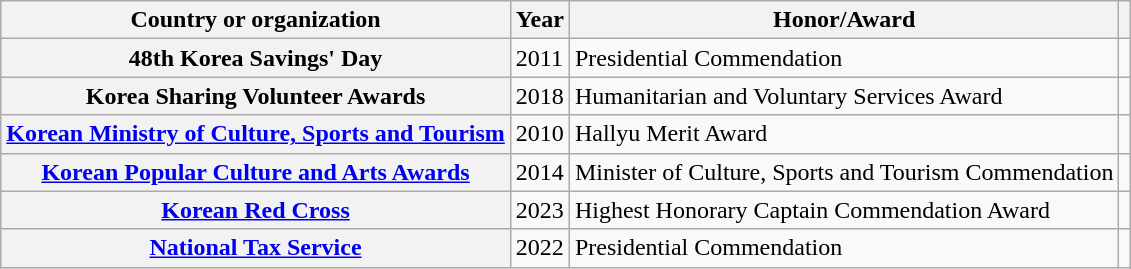<table class="wikitable plainrowheaders sortable">
<tr>
<th scope="col">Country or organization</th>
<th scope="col">Year</th>
<th scope="col">Honor/Award</th>
<th scope="col" class="unsortable"></th>
</tr>
<tr>
<th scope="row">48th Korea Savings' Day</th>
<td>2011</td>
<td>Presidential Commendation</td>
<td style="text-align:center;"></td>
</tr>
<tr>
<th scope="row">Korea Sharing Volunteer Awards</th>
<td>2018</td>
<td>Humanitarian and Voluntary Services Award</td>
<td style="text-align:center;"></td>
</tr>
<tr>
<th scope="row"><a href='#'>Korean Ministry of Culture, Sports and Tourism</a></th>
<td>2010</td>
<td>Hallyu Merit Award</td>
<td style="text-align:center;"></td>
</tr>
<tr>
<th scope="row"><a href='#'>Korean Popular Culture and Arts Awards</a></th>
<td>2014</td>
<td>Minister of Culture, Sports and Tourism Commendation</td>
<td style="text-align:center;"></td>
</tr>
<tr>
<th scope="row"><a href='#'>Korean Red Cross</a></th>
<td>2023</td>
<td>Highest Honorary Captain Commendation Award</td>
<td style="text-align:center;"></td>
</tr>
<tr>
<th scope="row"><a href='#'>National Tax Service</a></th>
<td>2022</td>
<td>Presidential Commendation</td>
<td style="text-align:center;"></td>
</tr>
</table>
